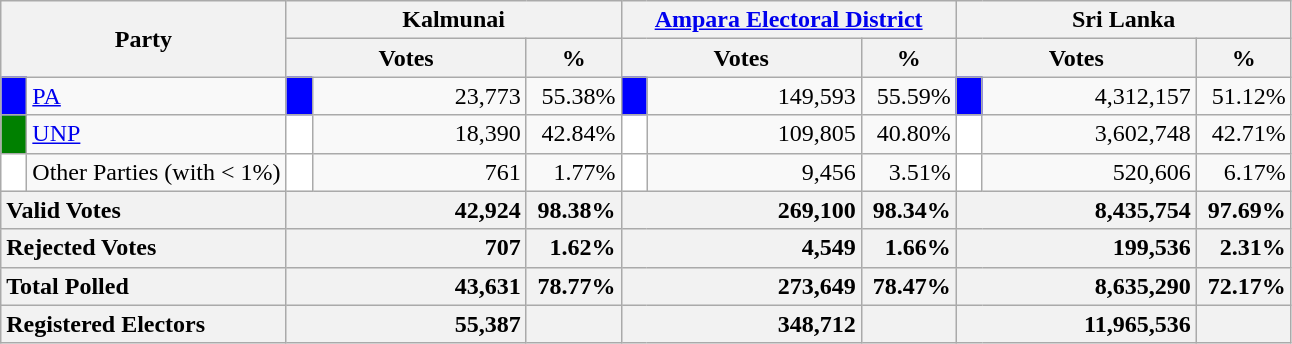<table class="wikitable">
<tr>
<th colspan="2" width="144px"rowspan="2">Party</th>
<th colspan="3" width="216px">Kalmunai</th>
<th colspan="3" width="216px"><a href='#'>Ampara Electoral District</a></th>
<th colspan="3" width="216px">Sri Lanka</th>
</tr>
<tr>
<th colspan="2" width="144px">Votes</th>
<th>%</th>
<th colspan="2" width="144px">Votes</th>
<th>%</th>
<th colspan="2" width="144px">Votes</th>
<th>%</th>
</tr>
<tr>
<td style="background-color:blue;" width="10px"></td>
<td style="text-align:left;"><a href='#'>PA</a></td>
<td style="background-color:blue;" width="10px"></td>
<td style="text-align:right;">23,773</td>
<td style="text-align:right;">55.38%</td>
<td style="background-color:blue;" width="10px"></td>
<td style="text-align:right;">149,593</td>
<td style="text-align:right;">55.59%</td>
<td style="background-color:blue;" width="10px"></td>
<td style="text-align:right;">4,312,157</td>
<td style="text-align:right;">51.12%</td>
</tr>
<tr>
<td style="background-color:green;" width="10px"></td>
<td style="text-align:left;"><a href='#'>UNP</a></td>
<td style="background-color:white;" width="10px"></td>
<td style="text-align:right;">18,390</td>
<td style="text-align:right;">42.84%</td>
<td style="background-color:white;" width="10px"></td>
<td style="text-align:right;">109,805</td>
<td style="text-align:right;">40.80%</td>
<td style="background-color:white;" width="10px"></td>
<td style="text-align:right;">3,602,748</td>
<td style="text-align:right;">42.71%</td>
</tr>
<tr>
<td style="background-color:white;" width="10px"></td>
<td style="text-align:left;">Other Parties (with < 1%)</td>
<td style="background-color:white;" width="10px"></td>
<td style="text-align:right;">761</td>
<td style="text-align:right;">1.77%</td>
<td style="background-color:white;" width="10px"></td>
<td style="text-align:right;">9,456</td>
<td style="text-align:right;">3.51%</td>
<td style="background-color:white;" width="10px"></td>
<td style="text-align:right;">520,606</td>
<td style="text-align:right;">6.17%</td>
</tr>
<tr>
<th colspan="2" width="144px"style="text-align:left;">Valid Votes</th>
<th style="text-align:right;"colspan="2" width="144px">42,924</th>
<th style="text-align:right;">98.38%</th>
<th style="text-align:right;"colspan="2" width="144px">269,100</th>
<th style="text-align:right;">98.34%</th>
<th style="text-align:right;"colspan="2" width="144px">8,435,754</th>
<th style="text-align:right;">97.69%</th>
</tr>
<tr>
<th colspan="2" width="144px"style="text-align:left;">Rejected Votes</th>
<th style="text-align:right;"colspan="2" width="144px">707</th>
<th style="text-align:right;">1.62%</th>
<th style="text-align:right;"colspan="2" width="144px">4,549</th>
<th style="text-align:right;">1.66%</th>
<th style="text-align:right;"colspan="2" width="144px">199,536</th>
<th style="text-align:right;">2.31%</th>
</tr>
<tr>
<th colspan="2" width="144px"style="text-align:left;">Total Polled</th>
<th style="text-align:right;"colspan="2" width="144px">43,631</th>
<th style="text-align:right;">78.77%</th>
<th style="text-align:right;"colspan="2" width="144px">273,649</th>
<th style="text-align:right;">78.47%</th>
<th style="text-align:right;"colspan="2" width="144px">8,635,290</th>
<th style="text-align:right;">72.17%</th>
</tr>
<tr>
<th colspan="2" width="144px"style="text-align:left;">Registered Electors</th>
<th style="text-align:right;"colspan="2" width="144px">55,387</th>
<th></th>
<th style="text-align:right;"colspan="2" width="144px">348,712</th>
<th></th>
<th style="text-align:right;"colspan="2" width="144px">11,965,536</th>
<th></th>
</tr>
</table>
